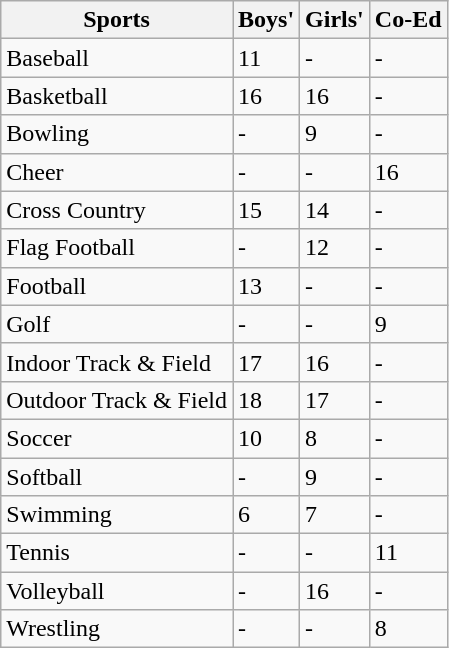<table class="wikitable sortable">
<tr>
<th>Sports</th>
<th>Boys'</th>
<th>Girls'</th>
<th>Co-Ed</th>
</tr>
<tr>
<td>Baseball</td>
<td>11</td>
<td>-</td>
<td>-</td>
</tr>
<tr>
<td>Basketball</td>
<td>16</td>
<td>16</td>
<td>-</td>
</tr>
<tr>
<td>Bowling</td>
<td>-</td>
<td>9</td>
<td>-</td>
</tr>
<tr>
<td>Cheer</td>
<td>-</td>
<td>-</td>
<td>16</td>
</tr>
<tr>
<td>Cross Country</td>
<td>15</td>
<td>14</td>
<td>-</td>
</tr>
<tr>
<td>Flag Football</td>
<td>-</td>
<td>12</td>
<td>-</td>
</tr>
<tr>
<td>Football</td>
<td>13</td>
<td>-</td>
<td>-</td>
</tr>
<tr>
<td>Golf</td>
<td>-</td>
<td>-</td>
<td>9</td>
</tr>
<tr>
<td>Indoor Track & Field</td>
<td>17</td>
<td>16</td>
<td>-</td>
</tr>
<tr>
<td>Outdoor Track & Field</td>
<td>18</td>
<td>17</td>
<td>-</td>
</tr>
<tr>
<td>Soccer</td>
<td>10</td>
<td>8</td>
<td>-</td>
</tr>
<tr>
<td>Softball</td>
<td>-</td>
<td>9</td>
<td>-</td>
</tr>
<tr>
<td>Swimming</td>
<td>6</td>
<td>7</td>
<td>-</td>
</tr>
<tr>
<td>Tennis</td>
<td>-</td>
<td>-</td>
<td>11</td>
</tr>
<tr>
<td>Volleyball</td>
<td>-</td>
<td>16</td>
<td>-</td>
</tr>
<tr>
<td>Wrestling</td>
<td>-</td>
<td>-</td>
<td>8</td>
</tr>
</table>
